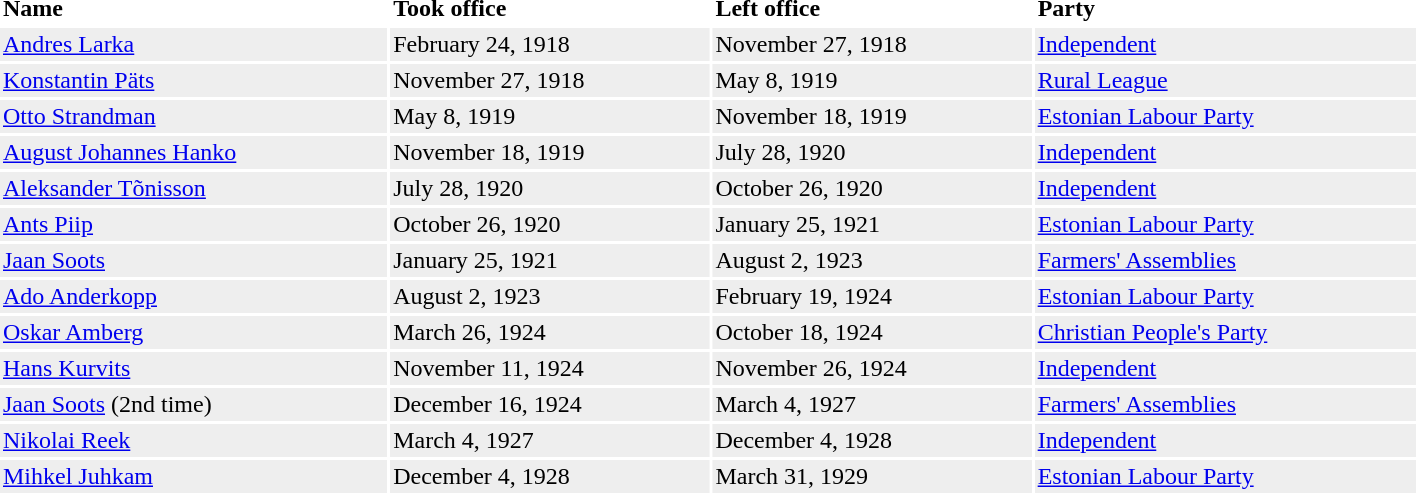<table border=0 cellpadding=2 cellspacing=2 width=75%>
<tr>
<td><strong>Name</strong></td>
<td><strong>Took office</strong></td>
<td><strong>Left office</strong></td>
<td><strong>Party</strong></td>
</tr>
<tr bgcolor=#EEEEEE>
<td><a href='#'>Andres Larka</a></td>
<td>February 24, 1918</td>
<td>November 27, 1918</td>
<td><a href='#'>Independent</a></td>
</tr>
<tr bgcolor=#EEEEEE>
<td><a href='#'>Konstantin Päts</a></td>
<td>November 27, 1918</td>
<td>May 8, 1919</td>
<td><a href='#'>Rural League</a></td>
</tr>
<tr bgcolor=#EEEEEE>
<td><a href='#'>Otto Strandman</a></td>
<td>May 8, 1919</td>
<td>November 18, 1919</td>
<td><a href='#'>Estonian Labour Party</a></td>
</tr>
<tr bgcolor=#EEEEEE>
<td><a href='#'>August Johannes Hanko</a></td>
<td>November 18, 1919</td>
<td>July 28, 1920</td>
<td><a href='#'>Independent</a></td>
</tr>
<tr bgcolor=#EEEEEE>
<td><a href='#'>Aleksander Tõnisson</a></td>
<td>July 28, 1920</td>
<td>October 26, 1920</td>
<td><a href='#'>Independent</a></td>
</tr>
<tr bgcolor=#EEEEEE>
<td><a href='#'>Ants Piip</a></td>
<td>October 26, 1920</td>
<td>January 25, 1921</td>
<td><a href='#'>Estonian Labour Party</a></td>
</tr>
<tr bgcolor=#EEEEEE>
<td><a href='#'>Jaan Soots</a></td>
<td>January 25, 1921</td>
<td>August 2, 1923</td>
<td><a href='#'>Farmers' Assemblies</a></td>
</tr>
<tr bgcolor=#EEEEEE>
<td><a href='#'>Ado Anderkopp</a></td>
<td>August 2, 1923</td>
<td>February 19, 1924</td>
<td><a href='#'>Estonian Labour Party</a></td>
</tr>
<tr bgcolor=#EEEEEE>
<td><a href='#'>Oskar Amberg</a></td>
<td>March 26, 1924</td>
<td>October 18, 1924</td>
<td><a href='#'>Christian People's Party</a></td>
</tr>
<tr bgcolor=#EEEEEE>
<td><a href='#'>Hans Kurvits</a></td>
<td>November 11, 1924</td>
<td>November 26, 1924</td>
<td><a href='#'>Independent</a></td>
</tr>
<tr bgcolor=#EEEEEE>
<td><a href='#'>Jaan Soots</a> (2nd time)</td>
<td>December 16, 1924</td>
<td>March 4, 1927</td>
<td><a href='#'>Farmers' Assemblies</a></td>
</tr>
<tr bgcolor=#EEEEEE>
<td><a href='#'>Nikolai Reek</a></td>
<td>March 4, 1927</td>
<td>December 4, 1928</td>
<td><a href='#'>Independent</a></td>
</tr>
<tr bgcolor=#EEEEEE>
<td><a href='#'>Mihkel Juhkam</a></td>
<td>December 4, 1928</td>
<td>March 31, 1929</td>
<td><a href='#'>Estonian Labour Party</a></td>
</tr>
</table>
